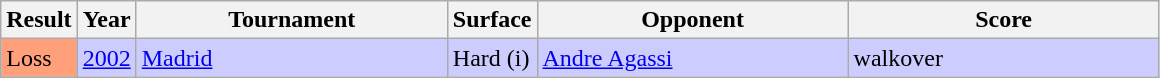<table class="sortable wikitable">
<tr>
<th>Result</th>
<th>Year</th>
<th width=200>Tournament</th>
<th>Surface</th>
<th width=200>Opponent</th>
<th width=200 class=unsortable>Score</th>
</tr>
<tr style="background:#ccf;">
<td bgcolor=FFA07A>Loss</td>
<td><a href='#'>2002</a></td>
<td><a href='#'>Madrid</a></td>
<td>Hard (i)</td>
<td> <a href='#'>Andre Agassi</a></td>
<td>walkover</td>
</tr>
</table>
